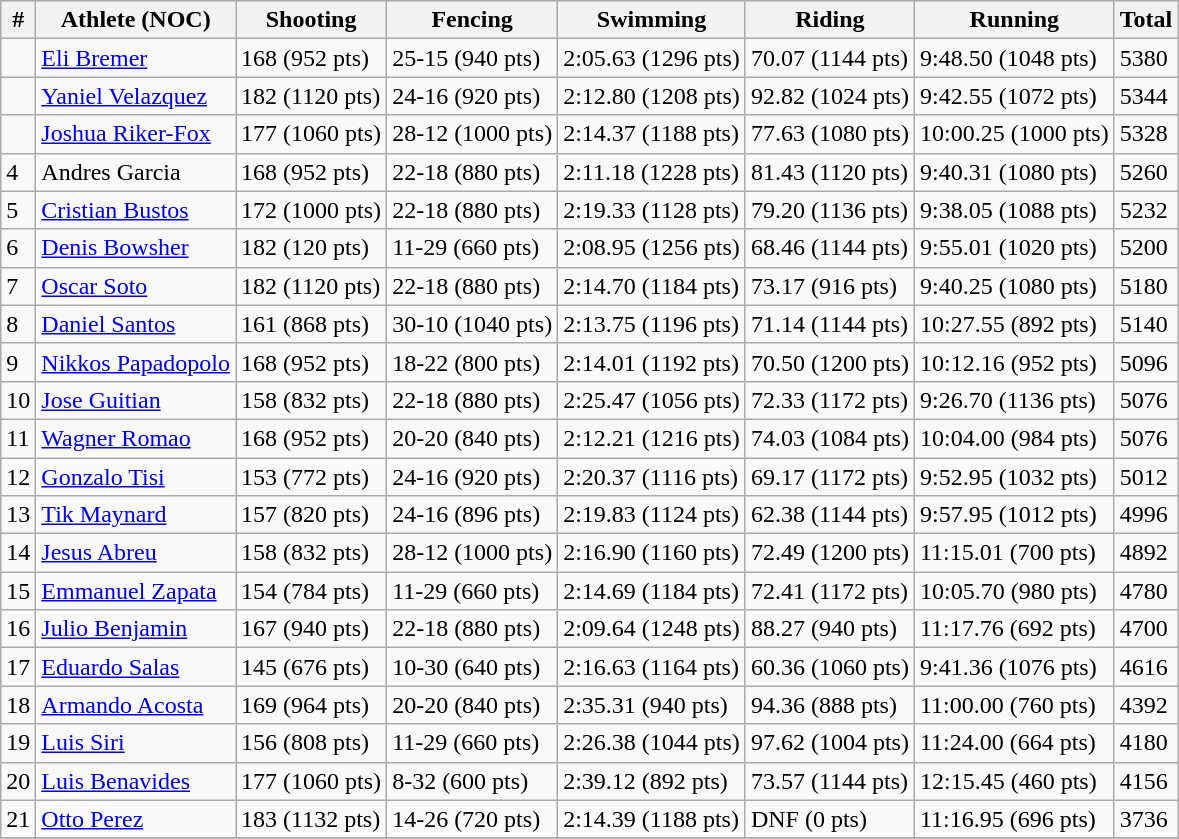<table class="wikitable sortable">
<tr>
<th>#</th>
<th>Athlete (NOC)</th>
<th>Shooting</th>
<th>Fencing</th>
<th>Swimming</th>
<th>Riding</th>
<th>Running</th>
<th>Total</th>
</tr>
<tr>
<td></td>
<td> <a href='#'>Eli Bremer</a></td>
<td>168 (952 pts)</td>
<td>25-15 (940 pts)</td>
<td>2:05.63 (1296 pts)</td>
<td>70.07 (1144 pts)</td>
<td>9:48.50 (1048 pts)</td>
<td>5380</td>
</tr>
<tr>
<td></td>
<td> <a href='#'>Yaniel Velazquez</a></td>
<td>182 (1120 pts)</td>
<td>24-16 (920 pts)</td>
<td>2:12.80 (1208 pts)</td>
<td>92.82 (1024 pts)</td>
<td>9:42.55 (1072 pts)</td>
<td>5344</td>
</tr>
<tr>
<td></td>
<td> <a href='#'>Joshua Riker-Fox</a></td>
<td>177 (1060 pts)</td>
<td>28-12 (1000 pts)</td>
<td>2:14.37 (1188 pts)</td>
<td>77.63 (1080 pts)</td>
<td>10:00.25 (1000 pts)</td>
<td>5328</td>
</tr>
<tr>
<td>4</td>
<td> Andres Garcia</td>
<td>168 (952 pts)</td>
<td>22-18 (880 pts)</td>
<td>2:11.18 (1228 pts)</td>
<td>81.43 (1120 pts)</td>
<td>9:40.31 (1080 pts)</td>
<td>5260</td>
</tr>
<tr>
<td>5</td>
<td> <a href='#'>Cristian Bustos</a></td>
<td>172 (1000 pts)</td>
<td>22-18 (880 pts)</td>
<td>2:19.33 (1128 pts)</td>
<td>79.20 (1136 pts)</td>
<td>9:38.05 (1088 pts)</td>
<td>5232</td>
</tr>
<tr>
<td>6</td>
<td> <a href='#'>Denis Bowsher</a></td>
<td>182 (120 pts)</td>
<td>11-29 (660 pts)</td>
<td>2:08.95 (1256 pts)</td>
<td>68.46 (1144 pts)</td>
<td>9:55.01 (1020 pts)</td>
<td>5200</td>
</tr>
<tr>
<td>7</td>
<td> <a href='#'>Oscar Soto</a></td>
<td>182 (1120 pts)</td>
<td>22-18 (880 pts)</td>
<td>2:14.70 (1184 pts)</td>
<td>73.17 (916 pts)</td>
<td>9:40.25 (1080 pts)</td>
<td>5180</td>
</tr>
<tr>
<td>8</td>
<td> <a href='#'>Daniel Santos</a></td>
<td>161 (868 pts)</td>
<td>30-10 (1040 pts)</td>
<td>2:13.75 (1196 pts)</td>
<td>71.14 (1144 pts)</td>
<td>10:27.55 (892 pts)</td>
<td>5140</td>
</tr>
<tr>
<td>9</td>
<td> <a href='#'>Nikkos Papadopolo</a></td>
<td>168 (952 pts)</td>
<td>18-22 (800 pts)</td>
<td>2:14.01 (1192 pts)</td>
<td>70.50 (1200 pts)</td>
<td>10:12.16 (952 pts)</td>
<td>5096</td>
</tr>
<tr>
<td>10</td>
<td> <a href='#'>Jose Guitian</a></td>
<td>158 (832 pts)</td>
<td>22-18 (880 pts)</td>
<td>2:25.47 (1056 pts)</td>
<td>72.33 (1172 pts)</td>
<td>9:26.70 (1136 pts)</td>
<td>5076</td>
</tr>
<tr>
<td>11</td>
<td> <a href='#'>Wagner Romao</a></td>
<td>168 (952 pts)</td>
<td>20-20 (840 pts)</td>
<td>2:12.21 (1216 pts)</td>
<td>74.03 (1084 pts)</td>
<td>10:04.00 (984 pts)</td>
<td>5076</td>
</tr>
<tr>
<td>12</td>
<td> <a href='#'>Gonzalo Tisi</a></td>
<td>153 (772 pts)</td>
<td>24-16 (920 pts)</td>
<td>2:20.37 (1116 pts)</td>
<td>69.17 (1172 pts)</td>
<td>9:52.95 (1032 pts)</td>
<td>5012</td>
</tr>
<tr>
<td>13</td>
<td> <a href='#'>Tik Maynard</a></td>
<td>157 (820 pts)</td>
<td>24-16 (896 pts)</td>
<td>2:19.83 (1124 pts)</td>
<td>62.38 (1144 pts)</td>
<td>9:57.95 (1012 pts)</td>
<td>4996</td>
</tr>
<tr>
<td>14</td>
<td> <a href='#'>Jesus Abreu</a></td>
<td>158 (832 pts)</td>
<td>28-12 (1000 pts)</td>
<td>2:16.90 (1160 pts)</td>
<td>72.49 (1200 pts)</td>
<td>11:15.01 (700 pts)</td>
<td>4892</td>
</tr>
<tr>
<td>15</td>
<td> <a href='#'>Emmanuel Zapata</a></td>
<td>154 (784 pts)</td>
<td>11-29 (660 pts)</td>
<td>2:14.69 (1184 pts)</td>
<td>72.41 (1172 pts)</td>
<td>10:05.70 (980 pts)</td>
<td>4780</td>
</tr>
<tr>
<td>16</td>
<td> <a href='#'>Julio Benjamin</a></td>
<td>167 (940 pts)</td>
<td>22-18 (880 pts)</td>
<td>2:09.64 (1248 pts)</td>
<td>88.27 (940 pts)</td>
<td>11:17.76 (692 pts)</td>
<td>4700</td>
</tr>
<tr>
<td>17</td>
<td> <a href='#'>Eduardo Salas</a></td>
<td>145 (676 pts)</td>
<td>10-30 (640 pts)</td>
<td>2:16.63 (1164 pts)</td>
<td>60.36 (1060 pts)</td>
<td>9:41.36 (1076 pts)</td>
<td>4616</td>
</tr>
<tr>
<td>18</td>
<td> <a href='#'>Armando Acosta</a></td>
<td>169 (964 pts)</td>
<td>20-20 (840 pts)</td>
<td>2:35.31 (940 pts)</td>
<td>94.36 (888 pts)</td>
<td>11:00.00 (760 pts)</td>
<td>4392</td>
</tr>
<tr>
<td>19</td>
<td> <a href='#'>Luis Siri</a></td>
<td>156 (808 pts)</td>
<td>11-29 (660 pts)</td>
<td>2:26.38 (1044 pts)</td>
<td>97.62 (1004 pts)</td>
<td>11:24.00 (664 pts)</td>
<td>4180</td>
</tr>
<tr>
<td>20</td>
<td> <a href='#'>Luis Benavides</a></td>
<td>177 (1060 pts)</td>
<td>8-32 (600 pts)</td>
<td>2:39.12 (892 pts)</td>
<td>73.57 (1144 pts)</td>
<td>12:15.45 (460 pts)</td>
<td>4156</td>
</tr>
<tr>
<td>21</td>
<td> <a href='#'>Otto Perez</a></td>
<td>183 (1132 pts)</td>
<td>14-26 (720 pts)</td>
<td>2:14.39 (1188 pts)</td>
<td>DNF (0 pts)</td>
<td>11:16.95 (696 pts)</td>
<td>3736</td>
</tr>
<tr>
</tr>
</table>
